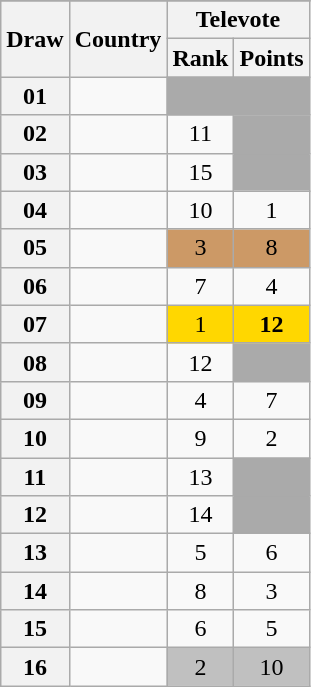<table class="sortable wikitable collapsible plainrowheaders" style="text-align:center;">
<tr>
</tr>
<tr>
<th scope="col" rowspan="2">Draw</th>
<th scope="col" rowspan="2">Country</th>
<th scope="col" colspan="2">Televote</th>
</tr>
<tr>
<th scope="col">Rank</th>
<th scope="col">Points</th>
</tr>
<tr class=sortbottom>
<th scope="row" style="text-align:center;">01</th>
<td style="text-align:left;"></td>
<td style="background:#AAAAAA;"></td>
<td style="background:#AAAAAA;"></td>
</tr>
<tr>
<th scope="row" style="text-align:center;">02</th>
<td style="text-align:left;"></td>
<td>11</td>
<td style="background:#AAAAAA;"></td>
</tr>
<tr>
<th scope="row" style="text-align:center;">03</th>
<td style="text-align:left;"></td>
<td>15</td>
<td style="background:#AAAAAA;"></td>
</tr>
<tr>
<th scope="row" style="text-align:center;">04</th>
<td style="text-align:left;"></td>
<td>10</td>
<td>1</td>
</tr>
<tr>
<th scope="row" style="text-align:center;">05</th>
<td style="text-align:left;"></td>
<td style="background:#CC9966;">3</td>
<td style="background:#CC9966;">8</td>
</tr>
<tr>
<th scope="row" style="text-align:center;">06</th>
<td style="text-align:left;"></td>
<td>7</td>
<td>4</td>
</tr>
<tr>
<th scope="row" style="text-align:center;">07</th>
<td style="text-align:left;"></td>
<td style="background:gold;">1</td>
<td style="background:gold;"><strong>12</strong></td>
</tr>
<tr>
<th scope="row" style="text-align:center;">08</th>
<td style="text-align:left;"></td>
<td>12</td>
<td style="background:#AAAAAA;"></td>
</tr>
<tr>
<th scope="row" style="text-align:center;">09</th>
<td style="text-align:left;"></td>
<td>4</td>
<td>7</td>
</tr>
<tr>
<th scope="row" style="text-align:center;">10</th>
<td style="text-align:left;"></td>
<td>9</td>
<td>2</td>
</tr>
<tr>
<th scope="row" style="text-align:center;">11</th>
<td style="text-align:left;"></td>
<td>13</td>
<td style="background:#AAAAAA;"></td>
</tr>
<tr>
<th scope="row" style="text-align:center;">12</th>
<td style="text-align:left;"></td>
<td>14</td>
<td style="background:#AAAAAA;"></td>
</tr>
<tr>
<th scope="row" style="text-align:center;">13</th>
<td style="text-align:left;"></td>
<td>5</td>
<td>6</td>
</tr>
<tr>
<th scope="row" style="text-align:center;">14</th>
<td style="text-align:left;"></td>
<td>8</td>
<td>3</td>
</tr>
<tr>
<th scope="row" style="text-align:center;">15</th>
<td style="text-align:left;"></td>
<td>6</td>
<td>5</td>
</tr>
<tr>
<th scope="row" style="text-align:center;">16</th>
<td style="text-align:left;"></td>
<td style="background:silver;">2</td>
<td style="background:silver;">10</td>
</tr>
</table>
